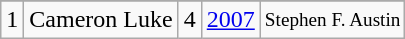<table class="wikitable">
<tr>
</tr>
<tr>
<td>1</td>
<td>Cameron Luke</td>
<td>4</td>
<td><a href='#'>2007</a></td>
<td style="font-size:80%;">Stephen F. Austin</td>
</tr>
</table>
